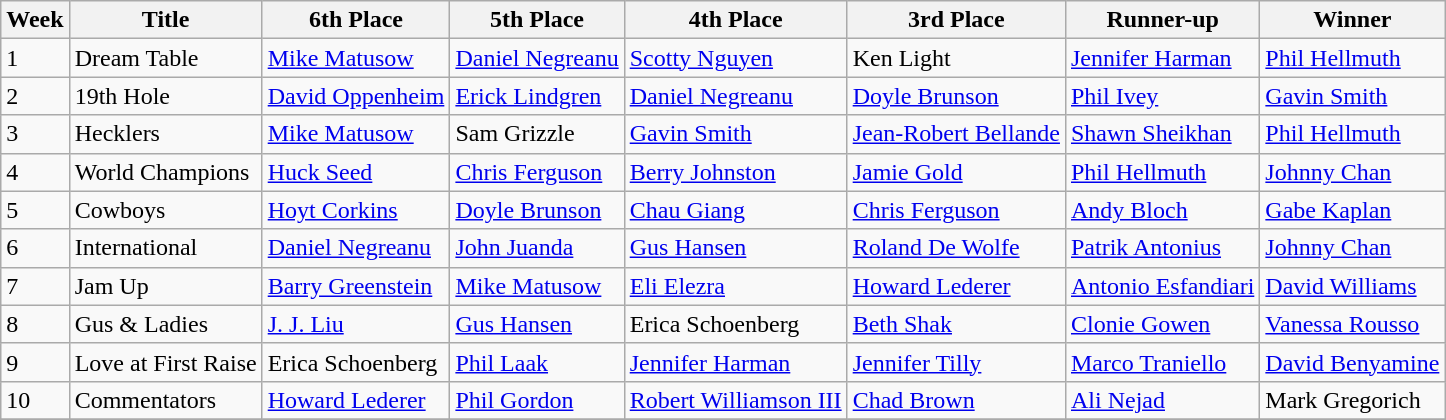<table class="wikitable" >
<tr>
<th>Week</th>
<th>Title</th>
<th>6th Place</th>
<th>5th Place</th>
<th>4th Place</th>
<th>3rd Place</th>
<th>Runner-up</th>
<th>Winner</th>
</tr>
<tr>
<td>1</td>
<td>Dream Table</td>
<td><a href='#'>Mike Matusow</a></td>
<td><a href='#'>Daniel Negreanu</a></td>
<td><a href='#'>Scotty Nguyen</a></td>
<td>Ken Light</td>
<td><a href='#'>Jennifer Harman</a></td>
<td><a href='#'>Phil Hellmuth</a></td>
</tr>
<tr>
<td>2</td>
<td>19th Hole</td>
<td David Oppenheim (poker player)><a href='#'>David Oppenheim</a></td>
<td><a href='#'>Erick Lindgren</a></td>
<td><a href='#'>Daniel Negreanu</a></td>
<td><a href='#'>Doyle Brunson</a></td>
<td><a href='#'>Phil Ivey</a></td>
<td><a href='#'>Gavin Smith</a></td>
</tr>
<tr>
<td>3</td>
<td>Hecklers</td>
<td><a href='#'>Mike Matusow</a></td>
<td>Sam Grizzle</td>
<td><a href='#'>Gavin Smith</a></td>
<td><a href='#'>Jean-Robert Bellande</a></td>
<td><a href='#'>Shawn Sheikhan</a></td>
<td><a href='#'>Phil Hellmuth</a></td>
</tr>
<tr>
<td>4</td>
<td>World Champions</td>
<td><a href='#'>Huck Seed</a></td>
<td><a href='#'>Chris Ferguson</a></td>
<td><a href='#'>Berry Johnston</a></td>
<td><a href='#'>Jamie Gold</a></td>
<td><a href='#'>Phil Hellmuth</a></td>
<td><a href='#'>Johnny Chan</a></td>
</tr>
<tr>
<td>5</td>
<td>Cowboys</td>
<td><a href='#'>Hoyt Corkins</a></td>
<td><a href='#'>Doyle Brunson</a></td>
<td><a href='#'>Chau Giang</a></td>
<td><a href='#'>Chris Ferguson</a></td>
<td><a href='#'>Andy Bloch</a></td>
<td><a href='#'>Gabe Kaplan</a></td>
</tr>
<tr>
<td>6</td>
<td>International</td>
<td><a href='#'>Daniel Negreanu</a></td>
<td><a href='#'>John Juanda</a></td>
<td><a href='#'>Gus Hansen</a></td>
<td><a href='#'>Roland De Wolfe</a></td>
<td><a href='#'>Patrik Antonius</a></td>
<td><a href='#'>Johnny Chan</a></td>
</tr>
<tr>
<td>7</td>
<td>Jam Up</td>
<td><a href='#'>Barry Greenstein</a></td>
<td><a href='#'>Mike Matusow</a></td>
<td><a href='#'>Eli Elezra</a></td>
<td><a href='#'>Howard Lederer</a></td>
<td><a href='#'>Antonio Esfandiari</a></td>
<td><a href='#'>David Williams</a></td>
</tr>
<tr>
<td>8</td>
<td>Gus & Ladies</td>
<td><a href='#'>J. J. Liu</a></td>
<td><a href='#'>Gus Hansen</a></td>
<td>Erica Schoenberg</td>
<td><a href='#'>Beth Shak</a></td>
<td><a href='#'>Clonie Gowen</a></td>
<td><a href='#'>Vanessa Rousso</a></td>
</tr>
<tr>
<td>9</td>
<td>Love at First Raise</td>
<td>Erica Schoenberg</td>
<td><a href='#'>Phil Laak</a></td>
<td><a href='#'>Jennifer Harman</a></td>
<td><a href='#'>Jennifer Tilly</a></td>
<td><a href='#'>Marco Traniello</a></td>
<td><a href='#'>David Benyamine</a></td>
</tr>
<tr>
<td>10</td>
<td>Commentators</td>
<td><a href='#'>Howard Lederer</a></td>
<td><a href='#'>Phil Gordon</a></td>
<td><a href='#'>Robert Williamson III</a></td>
<td><a href='#'>Chad Brown</a></td>
<td><a href='#'>Ali Nejad</a></td>
<td>Mark Gregorich</td>
</tr>
<tr>
</tr>
</table>
